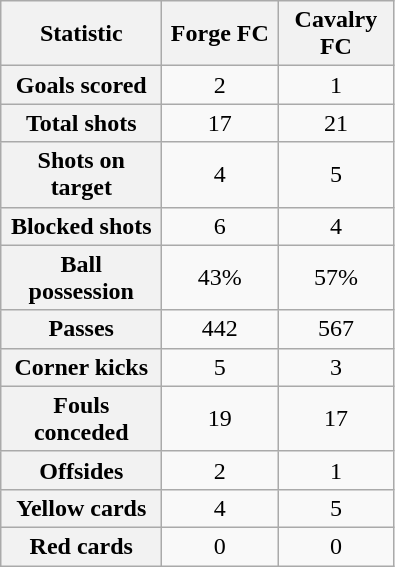<table class="wikitable plainrowheaders" style="text-align:center">
<tr>
<th scope="col" style="width:100px">Statistic</th>
<th scope="col" style="width:70px">Forge FC</th>
<th scope="col" style="width:70px">Cavalry FC</th>
</tr>
<tr>
<th scope=row>Goals scored</th>
<td>2</td>
<td>1</td>
</tr>
<tr>
<th scope=row>Total shots</th>
<td>17</td>
<td>21</td>
</tr>
<tr>
<th scope=row>Shots on target</th>
<td>4</td>
<td>5</td>
</tr>
<tr>
<th scope=row>Blocked shots</th>
<td>6</td>
<td>4</td>
</tr>
<tr>
<th scope=row>Ball possession</th>
<td>43%</td>
<td>57%</td>
</tr>
<tr>
<th scope=row>Passes</th>
<td>442</td>
<td>567</td>
</tr>
<tr>
<th scope=row>Corner kicks</th>
<td>5</td>
<td>3</td>
</tr>
<tr>
<th scope=row>Fouls conceded</th>
<td>19</td>
<td>17</td>
</tr>
<tr>
<th scope=row>Offsides</th>
<td>2</td>
<td>1</td>
</tr>
<tr>
<th scope=row>Yellow cards</th>
<td>4</td>
<td>5</td>
</tr>
<tr>
<th scope=row>Red cards</th>
<td>0</td>
<td>0</td>
</tr>
</table>
